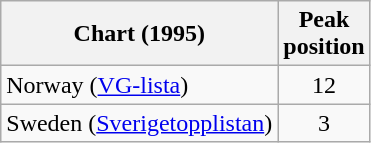<table class="wikitable">
<tr>
<th>Chart (1995)</th>
<th>Peak<br>position</th>
</tr>
<tr>
<td>Norway (<a href='#'>VG-lista</a>)</td>
<td align="center">12</td>
</tr>
<tr>
<td>Sweden (<a href='#'>Sverigetopplistan</a>)</td>
<td align="center">3</td>
</tr>
</table>
